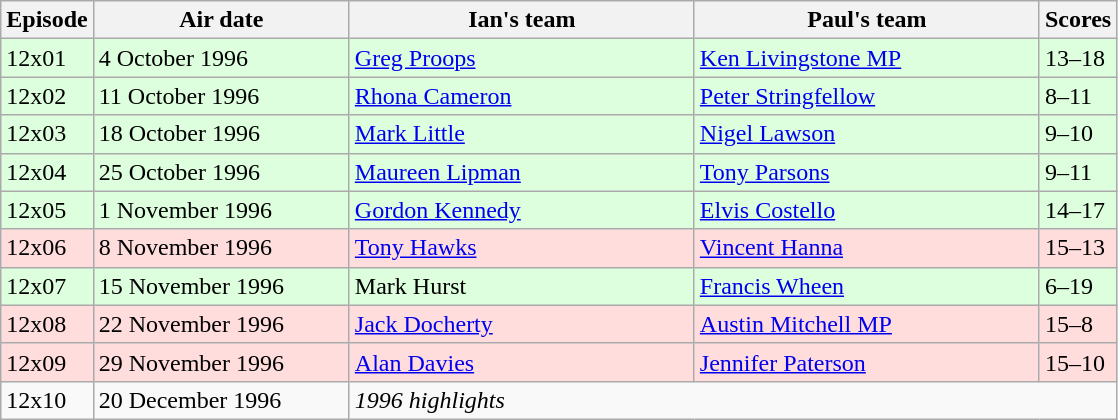<table class="wikitable" style="width:745px;">
<tr>
<th style="width:5%;">Episode</th>
<th style="width:23%;">Air date</th>
<th style="width:31%;">Ian's team</th>
<th style="width:31%;">Paul's team</th>
<th style="width:6%;">Scores</th>
</tr>
<tr style="background:#dfd;">
<td>12x01</td>
<td>4 October 1996</td>
<td><a href='#'>Greg Proops</a></td>
<td><a href='#'>Ken Livingstone MP</a></td>
<td>13–18</td>
</tr>
<tr style="background:#dfd;">
<td>12x02</td>
<td>11 October 1996</td>
<td><a href='#'>Rhona Cameron</a></td>
<td><a href='#'>Peter Stringfellow</a></td>
<td>8–11</td>
</tr>
<tr style="background:#dfd;">
<td>12x03</td>
<td>18 October 1996</td>
<td><a href='#'>Mark Little</a></td>
<td><a href='#'>Nigel Lawson</a></td>
<td>9–10</td>
</tr>
<tr style="background:#dfd;">
<td>12x04</td>
<td>25 October 1996</td>
<td><a href='#'>Maureen Lipman</a></td>
<td><a href='#'>Tony Parsons</a></td>
<td>9–11</td>
</tr>
<tr style="background:#dfd;">
<td>12x05</td>
<td>1 November 1996</td>
<td><a href='#'>Gordon Kennedy</a></td>
<td><a href='#'>Elvis Costello</a></td>
<td>14–17</td>
</tr>
<tr style="background:#fdd;">
<td>12x06</td>
<td>8 November 1996</td>
<td><a href='#'>Tony Hawks</a></td>
<td><a href='#'>Vincent Hanna</a></td>
<td>15–13</td>
</tr>
<tr style="background:#dfd;">
<td>12x07</td>
<td>15 November 1996</td>
<td>Mark Hurst</td>
<td><a href='#'>Francis Wheen</a></td>
<td>6–19</td>
</tr>
<tr style="background:#fdd;">
<td>12x08</td>
<td>22 November 1996</td>
<td><a href='#'>Jack Docherty</a></td>
<td><a href='#'>Austin Mitchell MP</a></td>
<td>15–8</td>
</tr>
<tr style="background:#fdd;">
<td>12x09</td>
<td>29 November 1996</td>
<td><a href='#'>Alan Davies</a></td>
<td><a href='#'>Jennifer Paterson</a></td>
<td>15–10</td>
</tr>
<tr>
<td>12x10</td>
<td>20 December 1996</td>
<td colspan="3"><em>1996 highlights</em></td>
</tr>
</table>
